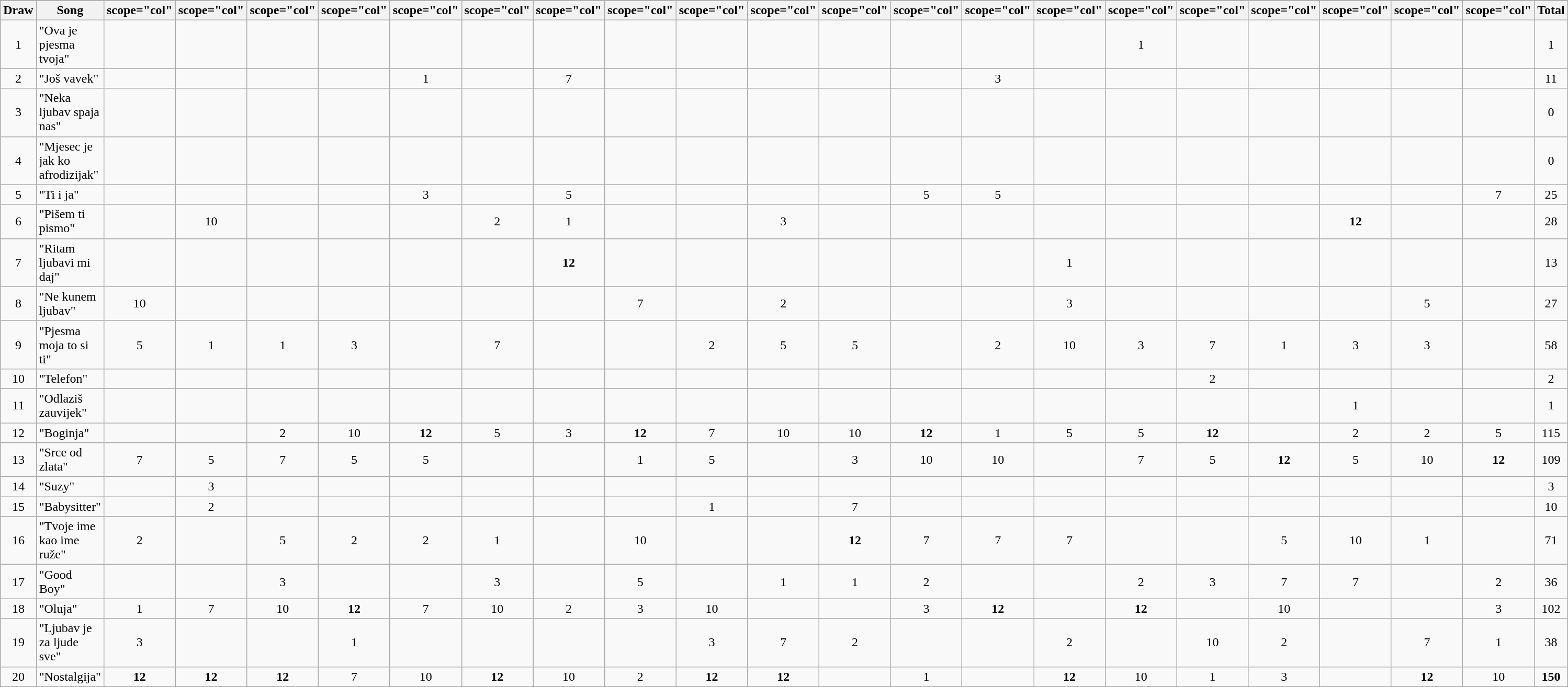<table class="wikitable plainrowheaders" style="margin: 1em auto 1em auto; text-align:center;">
<tr>
</tr>
<tr>
<th scope="col">Draw</th>
<th scope="col">Song</th>
<th>scope="col" </th>
<th>scope="col" </th>
<th>scope="col" </th>
<th>scope="col" </th>
<th>scope="col" </th>
<th>scope="col" </th>
<th>scope="col" </th>
<th>scope="col" </th>
<th>scope="col" </th>
<th>scope="col" </th>
<th>scope="col" </th>
<th>scope="col" </th>
<th>scope="col" </th>
<th>scope="col" </th>
<th>scope="col" </th>
<th>scope="col" </th>
<th>scope="col" </th>
<th>scope="col" </th>
<th>scope="col" </th>
<th>scope="col" </th>
<th scope="col">Total</th>
</tr>
<tr>
<td>1</td>
<td align="left">"Ova je pjesma tvoja"</td>
<td></td>
<td></td>
<td></td>
<td></td>
<td></td>
<td></td>
<td></td>
<td></td>
<td></td>
<td></td>
<td></td>
<td></td>
<td></td>
<td></td>
<td>1</td>
<td></td>
<td></td>
<td></td>
<td></td>
<td></td>
<td>1</td>
</tr>
<tr>
<td>2</td>
<td align="left">"Još vavek"</td>
<td></td>
<td></td>
<td></td>
<td></td>
<td>1</td>
<td></td>
<td>7</td>
<td></td>
<td></td>
<td></td>
<td></td>
<td></td>
<td>3</td>
<td></td>
<td></td>
<td></td>
<td></td>
<td></td>
<td></td>
<td></td>
<td>11</td>
</tr>
<tr>
<td>3</td>
<td align="left">"Neka ljubav spaja nas"</td>
<td></td>
<td></td>
<td></td>
<td></td>
<td></td>
<td></td>
<td></td>
<td></td>
<td></td>
<td></td>
<td></td>
<td></td>
<td></td>
<td></td>
<td></td>
<td></td>
<td></td>
<td></td>
<td></td>
<td></td>
<td>0</td>
</tr>
<tr>
<td>4</td>
<td align="left">"Mjesec je jak ko afrodizijak"</td>
<td></td>
<td></td>
<td></td>
<td></td>
<td></td>
<td></td>
<td></td>
<td></td>
<td></td>
<td></td>
<td></td>
<td></td>
<td></td>
<td></td>
<td></td>
<td></td>
<td></td>
<td></td>
<td></td>
<td></td>
<td>0</td>
</tr>
<tr>
<td>5</td>
<td align="left">"Ti i ja"</td>
<td></td>
<td></td>
<td></td>
<td></td>
<td>3</td>
<td></td>
<td>5</td>
<td></td>
<td></td>
<td></td>
<td></td>
<td>5</td>
<td>5</td>
<td></td>
<td></td>
<td></td>
<td></td>
<td></td>
<td></td>
<td>7</td>
<td>25</td>
</tr>
<tr>
<td>6</td>
<td align="left">"Pišem ti pismo"</td>
<td></td>
<td>10</td>
<td></td>
<td></td>
<td></td>
<td>2</td>
<td>1</td>
<td></td>
<td></td>
<td>3</td>
<td></td>
<td></td>
<td></td>
<td></td>
<td></td>
<td></td>
<td></td>
<td><strong>12</strong></td>
<td></td>
<td></td>
<td>28</td>
</tr>
<tr>
<td>7</td>
<td align="left">"Ritam ljubavi mi daj"</td>
<td></td>
<td></td>
<td></td>
<td></td>
<td></td>
<td></td>
<td><strong>12</strong></td>
<td></td>
<td></td>
<td></td>
<td></td>
<td></td>
<td></td>
<td>1</td>
<td></td>
<td></td>
<td></td>
<td></td>
<td></td>
<td></td>
<td>13</td>
</tr>
<tr>
<td>8</td>
<td align="left">"Ne kunem ljubav"</td>
<td>10</td>
<td></td>
<td></td>
<td></td>
<td></td>
<td></td>
<td></td>
<td>7</td>
<td></td>
<td>2</td>
<td></td>
<td></td>
<td></td>
<td>3</td>
<td></td>
<td></td>
<td></td>
<td></td>
<td>5</td>
<td></td>
<td>27</td>
</tr>
<tr>
<td>9</td>
<td align="left">"Pjesma moja to si ti"</td>
<td>5</td>
<td>1</td>
<td>1</td>
<td>3</td>
<td></td>
<td>7</td>
<td></td>
<td></td>
<td>2</td>
<td>5</td>
<td>5</td>
<td></td>
<td>2</td>
<td>10</td>
<td>3</td>
<td>7</td>
<td>1</td>
<td>3</td>
<td>3</td>
<td></td>
<td>58</td>
</tr>
<tr>
<td>10</td>
<td align="left">"Telefon"</td>
<td></td>
<td></td>
<td></td>
<td></td>
<td></td>
<td></td>
<td></td>
<td></td>
<td></td>
<td></td>
<td></td>
<td></td>
<td></td>
<td></td>
<td></td>
<td>2</td>
<td></td>
<td></td>
<td></td>
<td></td>
<td>2</td>
</tr>
<tr>
<td>11</td>
<td align="left">"Odlaziš zauvijek"</td>
<td></td>
<td></td>
<td></td>
<td></td>
<td></td>
<td></td>
<td></td>
<td></td>
<td></td>
<td></td>
<td></td>
<td></td>
<td></td>
<td></td>
<td></td>
<td></td>
<td></td>
<td>1</td>
<td></td>
<td></td>
<td>1</td>
</tr>
<tr>
<td>12</td>
<td align="left">"Boginja"</td>
<td></td>
<td></td>
<td>2</td>
<td>10</td>
<td><strong>12</strong></td>
<td>5</td>
<td>3</td>
<td><strong>12</strong></td>
<td>7</td>
<td>10</td>
<td>10</td>
<td><strong>12</strong></td>
<td>1</td>
<td>5</td>
<td>5</td>
<td><strong>12</strong></td>
<td></td>
<td>2</td>
<td>2</td>
<td>5</td>
<td>115</td>
</tr>
<tr>
<td>13</td>
<td align="left">"Srce od zlata"</td>
<td>7</td>
<td>5</td>
<td>7</td>
<td>5</td>
<td>5</td>
<td></td>
<td></td>
<td>1</td>
<td>5</td>
<td></td>
<td>3</td>
<td>10</td>
<td>10</td>
<td></td>
<td>7</td>
<td>5</td>
<td><strong>12</strong></td>
<td>5</td>
<td>10</td>
<td><strong>12</strong></td>
<td>109</td>
</tr>
<tr>
<td>14</td>
<td align="left">"Suzy"</td>
<td></td>
<td>3</td>
<td></td>
<td></td>
<td></td>
<td></td>
<td></td>
<td></td>
<td></td>
<td></td>
<td></td>
<td></td>
<td></td>
<td></td>
<td></td>
<td></td>
<td></td>
<td></td>
<td></td>
<td></td>
<td>3</td>
</tr>
<tr>
<td>15</td>
<td align="left">"Babysitter"</td>
<td></td>
<td>2</td>
<td></td>
<td></td>
<td></td>
<td></td>
<td></td>
<td></td>
<td>1</td>
<td></td>
<td>7</td>
<td></td>
<td></td>
<td></td>
<td></td>
<td></td>
<td></td>
<td></td>
<td></td>
<td></td>
<td>10</td>
</tr>
<tr>
<td>16</td>
<td align="left">"Tvoje ime kao ime ruže"</td>
<td>2</td>
<td></td>
<td>5</td>
<td>2</td>
<td>2</td>
<td>1</td>
<td></td>
<td>10</td>
<td></td>
<td></td>
<td><strong>12</strong></td>
<td>7</td>
<td>7</td>
<td>7</td>
<td></td>
<td></td>
<td>5</td>
<td>10</td>
<td>1</td>
<td></td>
<td>71</td>
</tr>
<tr>
<td>17</td>
<td align="left">"Good Boy"</td>
<td></td>
<td></td>
<td>3</td>
<td></td>
<td></td>
<td>3</td>
<td></td>
<td>5</td>
<td></td>
<td>1</td>
<td>1</td>
<td>2</td>
<td></td>
<td></td>
<td>2</td>
<td>3</td>
<td>7</td>
<td>7</td>
<td></td>
<td>2</td>
<td>36</td>
</tr>
<tr>
<td>18</td>
<td align="left">"Oluja"</td>
<td>1</td>
<td>7</td>
<td>10</td>
<td><strong>12</strong></td>
<td>7</td>
<td>10</td>
<td>2</td>
<td>3</td>
<td>10</td>
<td></td>
<td></td>
<td>3</td>
<td><strong>12</strong></td>
<td></td>
<td><strong>12</strong></td>
<td></td>
<td>10</td>
<td></td>
<td></td>
<td>3</td>
<td>102</td>
</tr>
<tr>
<td>19</td>
<td align="left">"Ljubav je za ljude sve"</td>
<td>3</td>
<td></td>
<td></td>
<td>1</td>
<td></td>
<td></td>
<td></td>
<td></td>
<td>3</td>
<td>7</td>
<td>2</td>
<td></td>
<td></td>
<td>2</td>
<td></td>
<td>10</td>
<td>2</td>
<td></td>
<td>7</td>
<td>1</td>
<td>38</td>
</tr>
<tr>
<td>20</td>
<td align="left">"Nostalgija"</td>
<td><strong>12</strong></td>
<td><strong>12</strong></td>
<td><strong>12</strong></td>
<td>7</td>
<td>10</td>
<td><strong>12</strong></td>
<td>10</td>
<td>2</td>
<td><strong>12</strong></td>
<td><strong>12</strong></td>
<td></td>
<td>1</td>
<td></td>
<td><strong>12</strong></td>
<td>10</td>
<td>1</td>
<td>3</td>
<td></td>
<td><strong>12</strong></td>
<td>10</td>
<td><strong>150</strong></td>
</tr>
</table>
